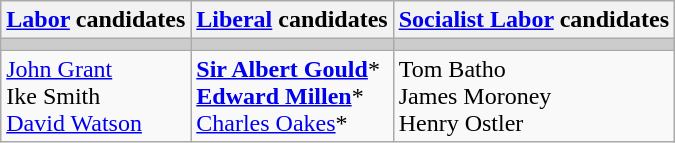<table class="wikitable">
<tr>
<th><a href='#'>Labor</a> candidates</th>
<th><a href='#'>Liberal</a> candidates</th>
<th><a href='#'>Socialist Labor</a> candidates</th>
</tr>
<tr bgcolor="#cccccc">
<td></td>
<td></td>
<td></td>
</tr>
<tr>
<td><a href='#'>John Grant</a><br>Ike Smith<br><a href='#'>David Watson</a></td>
<td><strong><a href='#'>Sir Albert Gould</a></strong>*<br><strong><a href='#'>Edward Millen</a></strong>*<br><a href='#'>Charles Oakes</a>*</td>
<td>Tom Batho<br>James Moroney<br>Henry Ostler</td>
</tr>
</table>
